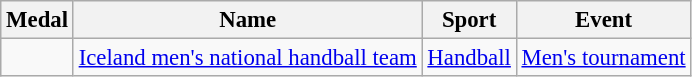<table class="wikitable sortable" style="font-size:95%">
<tr>
<th>Medal</th>
<th>Name</th>
<th>Sport</th>
<th>Event</th>
</tr>
<tr>
<td></td>
<td><a href='#'>Iceland men's national handball team</a><br></td>
<td><a href='#'>Handball</a></td>
<td><a href='#'>Men's tournament</a></td>
</tr>
</table>
